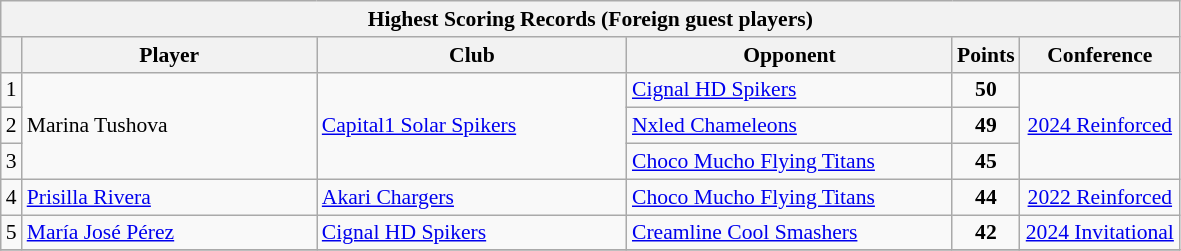<table class="wikitable sortable" style=font-size:90%>
<tr>
<th colspan=7>Highest Scoring Records (Foreign guest players)</th>
</tr>
<tr>
<th></th>
<th width=190>Player</th>
<th width=200>Club</th>
<th width=210>Opponent</th>
<th width=20>Points</th>
<th width=100>Conference</th>
</tr>
<tr>
<td align=center>1</td>
<td rowspan=3> Marina Tushova</td>
<td rowspan=3> <a href='#'>Capital1 Solar Spikers</a></td>
<td> <a href='#'>Cignal HD Spikers</a></td>
<td align=center><strong>50</strong></td>
<td rowspan=3 align=center><a href='#'>2024 Reinforced</a></td>
</tr>
<tr>
<td align=center>2</td>
<td> <a href='#'>Nxled Chameleons</a></td>
<td align=center><strong>49</strong></td>
</tr>
<tr>
<td align=center>3</td>
<td> <a href='#'>Choco Mucho Flying Titans</a></td>
<td align=center><strong>45</strong></td>
</tr>
<tr>
<td align=center>4</td>
<td> <a href='#'>Prisilla Rivera</a></td>
<td> <a href='#'>Akari Chargers</a></td>
<td> <a href='#'>Choco Mucho Flying Titans</a></td>
<td align=center><strong>44</strong></td>
<td align=center><a href='#'>2022 Reinforced</a></td>
</tr>
<tr>
<td align=center>5</td>
<td> <a href='#'>María José Pérez</a></td>
<td> <a href='#'>Cignal HD Spikers</a></td>
<td> <a href='#'>Creamline Cool Smashers</a></td>
<td align=center><strong>42</strong></td>
<td align=center><a href='#'>2024 Invitational</a></td>
</tr>
<tr>
</tr>
</table>
